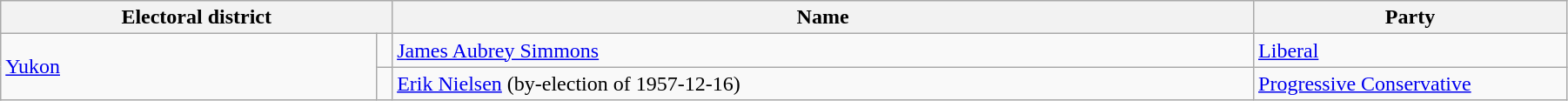<table class="wikitable" width=95%>
<tr>
<th colspan=2 width=25%>Electoral district</th>
<th>Name</th>
<th width=20%>Party</th>
</tr>
<tr>
<td width=24% rowspan=2><a href='#'>Yukon</a></td>
<td></td>
<td><a href='#'>James Aubrey Simmons</a></td>
<td><a href='#'>Liberal</a></td>
</tr>
<tr>
<td></td>
<td><a href='#'>Erik Nielsen</a> (by-election of 1957-12-16)</td>
<td><a href='#'>Progressive Conservative</a></td>
</tr>
</table>
